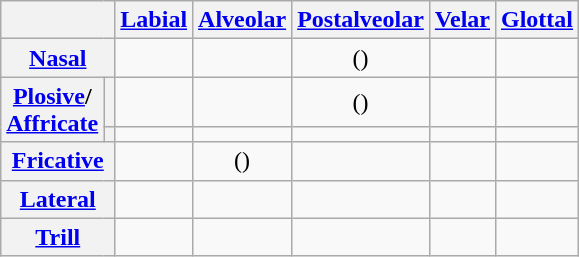<table class="wikitable" style="text-align:center;">
<tr>
<th colspan="2"></th>
<th><a href='#'>Labial</a></th>
<th><a href='#'>Alveolar</a></th>
<th><a href='#'>Postalveolar</a></th>
<th><a href='#'>Velar</a></th>
<th><a href='#'>Glottal</a></th>
</tr>
<tr>
<th colspan="2"><a href='#'>Nasal</a></th>
<td></td>
<td></td>
<td>()</td>
<td></td>
<td></td>
</tr>
<tr>
<th rowspan="2"><a href='#'>Plosive</a>/<br><a href='#'>Affricate</a></th>
<th></th>
<td></td>
<td></td>
<td>()</td>
<td></td>
<td></td>
</tr>
<tr>
<th></th>
<td></td>
<td></td>
<td></td>
<td></td>
<td></td>
</tr>
<tr>
<th colspan="2"><a href='#'>Fricative</a></th>
<td></td>
<td>()</td>
<td></td>
<td></td>
<td></td>
</tr>
<tr>
<th colspan="2"><a href='#'>Lateral</a></th>
<td></td>
<td></td>
<td></td>
<td></td>
<td></td>
</tr>
<tr>
<th colspan="2"><a href='#'>Trill</a></th>
<td></td>
<td></td>
<td></td>
<td></td>
<td></td>
</tr>
</table>
